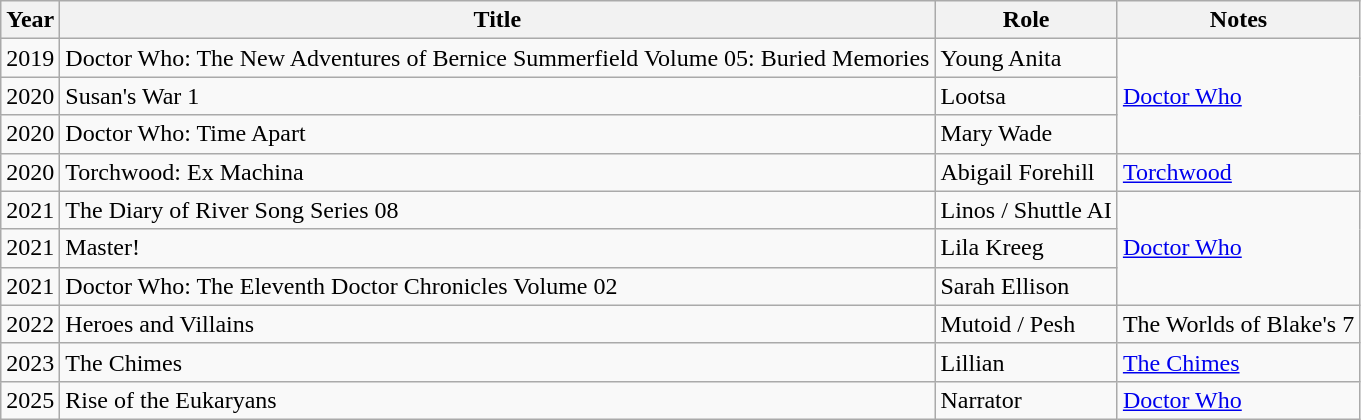<table class="wikitable sortable">
<tr>
<th>Year</th>
<th>Title</th>
<th>Role</th>
<th>Notes</th>
</tr>
<tr>
<td>2019</td>
<td>Doctor Who: The New Adventures of Bernice Summerfield Volume 05: Buried Memories</td>
<td>Young Anita</td>
<td rowspan="3"><a href='#'>Doctor Who</a></td>
</tr>
<tr>
<td>2020</td>
<td>Susan's War 1</td>
<td>Lootsa</td>
</tr>
<tr>
<td>2020</td>
<td>Doctor Who: Time Apart</td>
<td>Mary Wade</td>
</tr>
<tr>
<td>2020</td>
<td>Torchwood: Ex Machina</td>
<td>Abigail Forehill</td>
<td><a href='#'>Torchwood</a></td>
</tr>
<tr>
<td>2021</td>
<td>The Diary of River Song Series 08</td>
<td>Linos / Shuttle AI</td>
<td rowspan="3"><a href='#'>Doctor Who</a></td>
</tr>
<tr>
<td>2021</td>
<td>Master!</td>
<td>Lila Kreeg</td>
</tr>
<tr>
<td>2021</td>
<td>Doctor Who: The Eleventh Doctor Chronicles Volume 02</td>
<td>Sarah Ellison</td>
</tr>
<tr>
<td>2022</td>
<td>Heroes and Villains</td>
<td>Mutoid / Pesh</td>
<td>The Worlds of Blake's 7</td>
</tr>
<tr>
<td>2023</td>
<td>The Chimes</td>
<td>Lillian</td>
<td><a href='#'>The Chimes</a></td>
</tr>
<tr>
<td>2025</td>
<td>Rise of the Eukaryans</td>
<td>Narrator</td>
<td><a href='#'>Doctor Who</a></td>
</tr>
</table>
